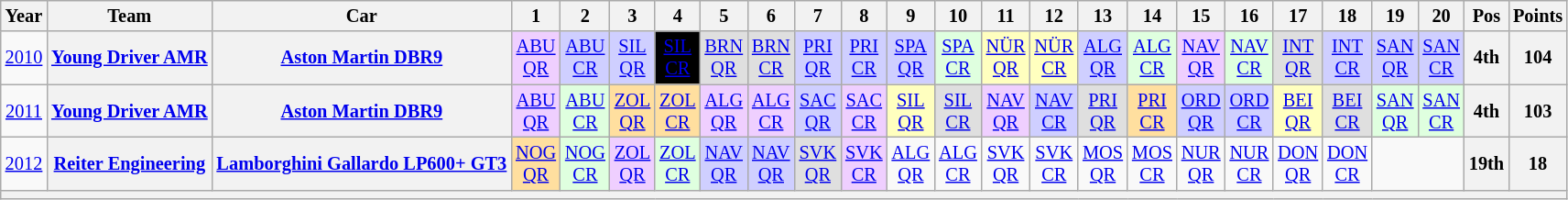<table class="wikitable" border="1" style="text-align:center; font-size:85%;">
<tr>
<th>Year</th>
<th>Team</th>
<th>Car</th>
<th>1</th>
<th>2</th>
<th>3</th>
<th>4</th>
<th>5</th>
<th>6</th>
<th>7</th>
<th>8</th>
<th>9</th>
<th>10</th>
<th>11</th>
<th>12</th>
<th>13</th>
<th>14</th>
<th>15</th>
<th>16</th>
<th>17</th>
<th>18</th>
<th>19</th>
<th>20</th>
<th>Pos</th>
<th>Points</th>
</tr>
<tr>
<td><a href='#'>2010</a></td>
<th nowrap><a href='#'>Young Driver AMR</a></th>
<th nowrap><a href='#'>Aston Martin DBR9</a></th>
<td style="background:#EFCFFF;"><a href='#'>ABU<br>QR</a><br></td>
<td style="background:#CFCFFF;"><a href='#'>ABU<br>CR</a><br></td>
<td style="background:#CFCFFF;"><a href='#'>SIL<br>QR</a><br></td>
<td style="background:#000000; color:white"><a href='#'><span>SIL<br>CR</span></a><br></td>
<td style="background:#DFDFDF;"><a href='#'>BRN<br>QR</a><br></td>
<td style="background:#DFDFDF;"><a href='#'>BRN<br>CR</a><br></td>
<td style="background:#CFCFFF;"><a href='#'>PRI<br>QR</a><br></td>
<td style="background:#CFCFFF;"><a href='#'>PRI<br>CR</a><br></td>
<td style="background:#CFCFFF;"><a href='#'>SPA<br>QR</a><br></td>
<td style="background:#DFFFDF;"><a href='#'>SPA<br>CR</a><br></td>
<td style="background:#FFFFBF;"><a href='#'>NÜR<br>QR</a><br></td>
<td style="background:#FFFFBF;"><a href='#'>NÜR<br>CR</a><br></td>
<td style="background:#CFCFFF;"><a href='#'>ALG<br>QR</a><br></td>
<td style="background:#DFFFDF;"><a href='#'>ALG<br>CR</a><br></td>
<td style="background:#EFCFFF;"><a href='#'>NAV<br>QR</a><br></td>
<td style="background:#DFFFDF;"><a href='#'>NAV<br>CR</a><br></td>
<td style="background:#DFDFDF;"><a href='#'>INT<br>QR</a><br></td>
<td style="background:#CFCFFF;"><a href='#'>INT<br>CR</a><br></td>
<td style="background:#CFCFFF;"><a href='#'>SAN<br>QR</a><br></td>
<td style="background:#CFCFFF;"><a href='#'>SAN<br>CR</a><br></td>
<th>4th</th>
<th>104</th>
</tr>
<tr>
<td><a href='#'>2011</a></td>
<th nowrap><a href='#'>Young Driver AMR</a></th>
<th nowrap><a href='#'>Aston Martin DBR9</a></th>
<td style="background:#EFCFFF;"><a href='#'>ABU<br>QR</a><br></td>
<td style="background:#DFFFDF;"><a href='#'>ABU<br>CR</a><br></td>
<td style="background:#FFDF9F;"><a href='#'>ZOL<br>QR</a><br></td>
<td style="background:#FFDF9F;"><a href='#'>ZOL<br>CR</a><br></td>
<td style="background:#EFCFFF;"><a href='#'>ALG<br>QR</a><br></td>
<td style="background:#EFCFFF;"><a href='#'>ALG<br>CR</a><br></td>
<td style="background:#CFCFFF;"><a href='#'>SAC<br>QR</a><br></td>
<td style="background:#EFCFFF;"><a href='#'>SAC<br>CR</a><br></td>
<td style="background:#FFFFBF;"><a href='#'>SIL<br>QR</a><br></td>
<td style="background:#DFDFDF;"><a href='#'>SIL<br>CR</a><br></td>
<td style="background:#EFCFFF;"><a href='#'>NAV<br>QR</a><br></td>
<td style="background:#CFCFFF;"><a href='#'>NAV<br>CR</a><br></td>
<td style="background:#DFDFDF;"><a href='#'>PRI<br>QR</a><br></td>
<td style="background:#FFDF9F;"><a href='#'>PRI<br>CR</a><br></td>
<td style="background:#CFCFFF;"><a href='#'>ORD<br>QR</a><br></td>
<td style="background:#CFCFFF;"><a href='#'>ORD<br>CR</a><br></td>
<td style="background:#FFFFBF;"><a href='#'>BEI<br>QR</a><br></td>
<td style="background:#DFDFDF;"><a href='#'>BEI<br>CR</a><br></td>
<td style="background:#DFFFDF;"><a href='#'>SAN<br>QR</a><br></td>
<td style="background:#DFFFDF;"><a href='#'>SAN<br>CR</a><br></td>
<th>4th</th>
<th>103</th>
</tr>
<tr>
<td><a href='#'>2012</a></td>
<th nowrap><a href='#'>Reiter Engineering</a></th>
<th nowrap><a href='#'>Lamborghini Gallardo LP600+ GT3</a></th>
<td style="background:#FFDF9F;"><a href='#'>NOG<br>QR</a><br></td>
<td style="background:#DFFFDF;"><a href='#'>NOG<br>CR</a><br></td>
<td style="background:#EFCFFF;"><a href='#'>ZOL<br>QR</a><br></td>
<td style="background:#DFFFDF;"><a href='#'>ZOL<br>CR</a><br></td>
<td style="background:#CFCFFF;"><a href='#'>NAV<br>QR</a><br></td>
<td style="background:#CFCFFF;"><a href='#'>NAV<br>QR</a><br></td>
<td style="background:#DFDFDF;"><a href='#'>SVK<br>QR</a><br></td>
<td style="background:#EFCFFF;"><a href='#'>SVK<br>CR</a><br></td>
<td><a href='#'>ALG<br>QR</a></td>
<td><a href='#'>ALG<br>CR</a></td>
<td><a href='#'>SVK<br>QR</a></td>
<td><a href='#'>SVK<br>CR</a></td>
<td><a href='#'>MOS<br>QR</a></td>
<td><a href='#'>MOS<br>CR</a></td>
<td><a href='#'>NUR<br>QR</a></td>
<td><a href='#'>NUR<br>CR</a></td>
<td><a href='#'>DON<br>QR</a></td>
<td><a href='#'>DON<br>CR</a></td>
<td colspan=2></td>
<th>19th</th>
<th>18</th>
</tr>
<tr>
<th colspan="25"></th>
</tr>
</table>
